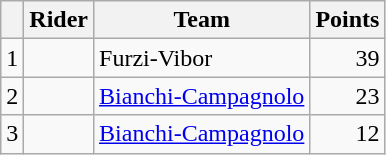<table class="wikitable">
<tr>
<th></th>
<th>Rider</th>
<th>Team</th>
<th>Points</th>
</tr>
<tr>
<td>1</td>
<td></td>
<td>Furzi-Vibor</td>
<td align=right>39</td>
</tr>
<tr>
<td>2</td>
<td></td>
<td><a href='#'>Bianchi-Campagnolo</a></td>
<td align=right>23</td>
</tr>
<tr>
<td>3</td>
<td></td>
<td><a href='#'>Bianchi-Campagnolo</a></td>
<td align=right>12</td>
</tr>
</table>
